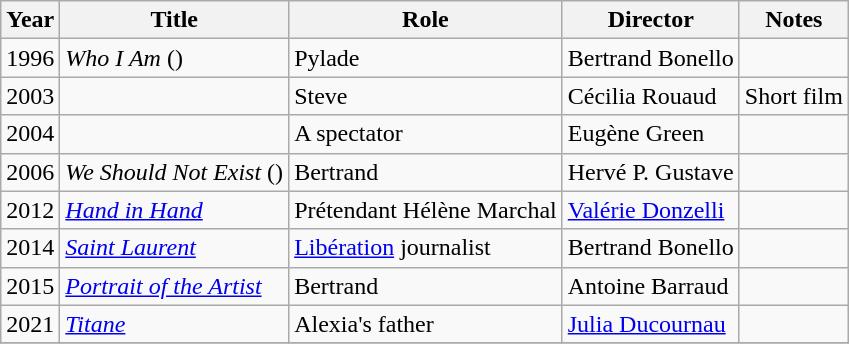<table class="wikitable sortable">
<tr>
<th>Year</th>
<th>Title</th>
<th>Role</th>
<th>Director</th>
<th>Notes</th>
</tr>
<tr>
<td>1996</td>
<td><em>Who I Am</em> ()</td>
<td>Pylade</td>
<td>Bertrand Bonello</td>
<td></td>
</tr>
<tr>
<td>2003</td>
<td></td>
<td>Steve</td>
<td>Cécilia Rouaud</td>
<td>Short film</td>
</tr>
<tr>
<td>2004</td>
<td></td>
<td>A spectator</td>
<td>Eugène Green</td>
<td></td>
</tr>
<tr>
<td>2006</td>
<td><em>We Should Not Exist</em> ()</td>
<td>Bertrand</td>
<td>Hervé P. Gustave</td>
<td></td>
</tr>
<tr>
<td>2012</td>
<td><em><a href='#'>Hand in Hand</a></em></td>
<td>Prétendant Hélène Marchal</td>
<td><a href='#'>Valérie Donzelli</a></td>
<td></td>
</tr>
<tr>
<td>2014</td>
<td><em><a href='#'>Saint Laurent</a></em></td>
<td><a href='#'>Libération</a> journalist</td>
<td>Bertrand Bonello</td>
<td></td>
</tr>
<tr>
<td>2015</td>
<td><em><a href='#'>Portrait of the Artist</a></em></td>
<td>Bertrand</td>
<td>Antoine Barraud</td>
<td></td>
</tr>
<tr>
<td>2021</td>
<td><em><a href='#'>Titane</a></em></td>
<td>Alexia's father</td>
<td><a href='#'>Julia Ducournau</a></td>
<td></td>
</tr>
<tr>
</tr>
</table>
